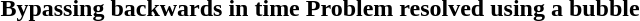<table align=center style="text-align:center">
<tr>
<td><strong>Bypassing backwards in time</strong></td>
<td><strong>Problem resolved using a bubble</strong></td>
</tr>
<tr>
<td></td>
<td></td>
</tr>
</table>
